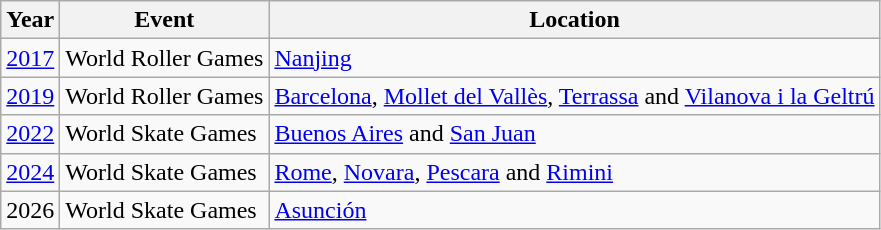<table class="wikitable">
<tr>
<th>Year</th>
<th>Event</th>
<th>Location</th>
</tr>
<tr>
<td><a href='#'>2017</a></td>
<td>World Roller Games</td>
<td> <a href='#'>Nanjing</a></td>
</tr>
<tr>
<td><a href='#'>2019</a></td>
<td>World Roller Games</td>
<td> <a href='#'>Barcelona</a>, <a href='#'>Mollet del Vallès</a>, <a href='#'>Terrassa</a> and <a href='#'>Vilanova i la Geltrú</a></td>
</tr>
<tr>
<td><a href='#'>2022</a></td>
<td>World Skate Games</td>
<td> <a href='#'>Buenos Aires</a> and <a href='#'>San Juan</a></td>
</tr>
<tr>
<td><a href='#'>2024</a></td>
<td>World Skate Games</td>
<td> <a href='#'>Rome</a>, <a href='#'>Novara</a>, <a href='#'>Pescara</a> and <a href='#'>Rimini</a></td>
</tr>
<tr>
<td>2026</td>
<td>World Skate Games</td>
<td> <a href='#'>Asunción</a></td>
</tr>
</table>
